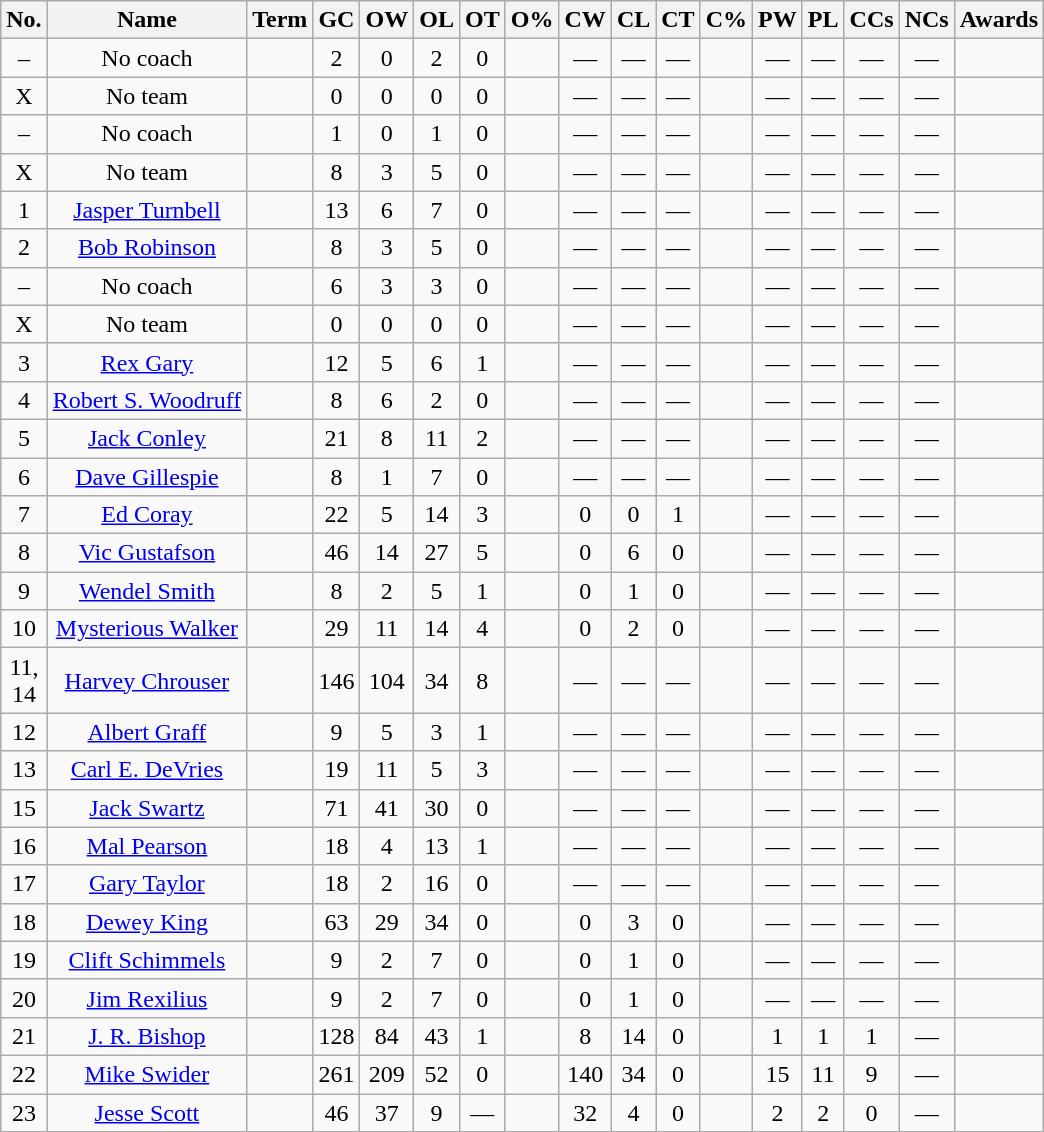<table class="wikitable sortable" style="text-align:center">
<tr>
<th>No.</th>
<th>Name</th>
<th>Term</th>
<th>GC</th>
<th>OW</th>
<th>OL</th>
<th>OT</th>
<th>O%</th>
<th>CW</th>
<th>CL</th>
<th>CT</th>
<th>C%</th>
<th>PW</th>
<th>PL</th>
<th>CCs</th>
<th>NCs</th>
<th class="unsortable">Awards</th>
</tr>
<tr>
<td>–</td>
<td>No coach</td>
<td></td>
<td>2</td>
<td>0</td>
<td>2</td>
<td>0</td>
<td></td>
<td>—</td>
<td>—</td>
<td>—</td>
<td></td>
<td>—</td>
<td>—</td>
<td>—</td>
<td>—</td>
<td></td>
</tr>
<tr>
<td>X</td>
<td>No team</td>
<td></td>
<td>0</td>
<td>0</td>
<td>0</td>
<td>0</td>
<td></td>
<td>—</td>
<td>—</td>
<td>—</td>
<td></td>
<td>—</td>
<td>—</td>
<td>—</td>
<td>—</td>
<td></td>
</tr>
<tr>
<td>–</td>
<td>No coach</td>
<td></td>
<td>1</td>
<td>0</td>
<td>1</td>
<td>0</td>
<td></td>
<td>—</td>
<td>—</td>
<td>—</td>
<td></td>
<td>—</td>
<td>—</td>
<td>—</td>
<td>—</td>
<td></td>
</tr>
<tr>
<td>X</td>
<td>No team</td>
<td></td>
<td>8</td>
<td>3</td>
<td>5</td>
<td>0</td>
<td></td>
<td>—</td>
<td>—</td>
<td>—</td>
<td></td>
<td>—</td>
<td>—</td>
<td>—</td>
<td>—</td>
<td></td>
</tr>
<tr>
<td>1</td>
<td><a href='#'>Jasper Turnbell</a></td>
<td></td>
<td>13</td>
<td>6</td>
<td>7</td>
<td>0</td>
<td></td>
<td>—</td>
<td>—</td>
<td>—</td>
<td></td>
<td>—</td>
<td>—</td>
<td>—</td>
<td>—</td>
<td></td>
</tr>
<tr>
<td>2</td>
<td><a href='#'>Bob Robinson</a></td>
<td></td>
<td>8</td>
<td>3</td>
<td>5</td>
<td>0</td>
<td></td>
<td>—</td>
<td>—</td>
<td>—</td>
<td></td>
<td>—</td>
<td>—</td>
<td>—</td>
<td>—</td>
<td></td>
</tr>
<tr>
<td>–</td>
<td>No coach</td>
<td></td>
<td>6</td>
<td>3</td>
<td>3</td>
<td>0</td>
<td></td>
<td>—</td>
<td>—</td>
<td>—</td>
<td></td>
<td>—</td>
<td>—</td>
<td>—</td>
<td>—</td>
<td></td>
</tr>
<tr>
<td>X</td>
<td>No team</td>
<td></td>
<td>0</td>
<td>0</td>
<td>0</td>
<td>0</td>
<td></td>
<td>—</td>
<td>—</td>
<td>—</td>
<td></td>
<td>—</td>
<td>—</td>
<td>—</td>
<td>—</td>
<td></td>
</tr>
<tr>
<td>3</td>
<td><a href='#'>Rex Gary</a></td>
<td></td>
<td>12</td>
<td>5</td>
<td>6</td>
<td>1</td>
<td></td>
<td>—</td>
<td>—</td>
<td>—</td>
<td></td>
<td>—</td>
<td>—</td>
<td>—</td>
<td>—</td>
<td></td>
</tr>
<tr>
<td>4</td>
<td><a href='#'>Robert S. Woodruff</a></td>
<td></td>
<td>8</td>
<td>6</td>
<td>2</td>
<td>0</td>
<td></td>
<td>—</td>
<td>—</td>
<td>—</td>
<td></td>
<td>—</td>
<td>—</td>
<td>—</td>
<td>—</td>
<td></td>
</tr>
<tr>
<td>5</td>
<td><a href='#'>Jack Conley</a></td>
<td></td>
<td>21</td>
<td>8</td>
<td>11</td>
<td>2</td>
<td></td>
<td>—</td>
<td>—</td>
<td>—</td>
<td></td>
<td>—</td>
<td>—</td>
<td>—</td>
<td>—</td>
<td></td>
</tr>
<tr>
<td>6</td>
<td><a href='#'>Dave Gillespie</a></td>
<td></td>
<td>8</td>
<td>1</td>
<td>7</td>
<td>0</td>
<td></td>
<td>—</td>
<td>—</td>
<td>—</td>
<td></td>
<td>—</td>
<td>—</td>
<td>—</td>
<td>—</td>
<td></td>
</tr>
<tr>
<td>7</td>
<td><a href='#'>Ed Coray</a></td>
<td></td>
<td>22</td>
<td>5</td>
<td>14</td>
<td>3</td>
<td></td>
<td>0</td>
<td>0</td>
<td>1</td>
<td></td>
<td>—</td>
<td>—</td>
<td>—</td>
<td>—</td>
<td></td>
</tr>
<tr>
<td>8</td>
<td><a href='#'>Vic Gustafson</a></td>
<td></td>
<td>46</td>
<td>14</td>
<td>27</td>
<td>5</td>
<td></td>
<td>0</td>
<td>6</td>
<td>0</td>
<td></td>
<td>—</td>
<td>—</td>
<td>—</td>
<td>—</td>
<td></td>
</tr>
<tr>
<td>9</td>
<td><a href='#'>Wendel Smith</a></td>
<td></td>
<td>8</td>
<td>2</td>
<td>5</td>
<td>1</td>
<td></td>
<td>0</td>
<td>1</td>
<td>0</td>
<td></td>
<td>—</td>
<td>—</td>
<td>—</td>
<td>—</td>
<td></td>
</tr>
<tr>
<td>10</td>
<td><a href='#'>Mysterious Walker</a></td>
<td></td>
<td>29</td>
<td>11</td>
<td>14</td>
<td>4</td>
<td></td>
<td>0</td>
<td>2</td>
<td>0</td>
<td></td>
<td>—</td>
<td>—</td>
<td>—</td>
<td>—</td>
<td></td>
</tr>
<tr>
<td>11,<br>14</td>
<td><a href='#'>Harvey Chrouser</a></td>
<td></td>
<td>146</td>
<td>104</td>
<td>34</td>
<td>8</td>
<td></td>
<td>—</td>
<td>—</td>
<td>—</td>
<td></td>
<td>—</td>
<td>—</td>
<td>—</td>
<td>—</td>
<td></td>
</tr>
<tr>
<td>12</td>
<td><a href='#'>Albert Graff</a></td>
<td></td>
<td>9</td>
<td>5</td>
<td>3</td>
<td>1</td>
<td></td>
<td>—</td>
<td>—</td>
<td>—</td>
<td></td>
<td>—</td>
<td>—</td>
<td>—</td>
<td>—</td>
<td></td>
</tr>
<tr>
<td>13</td>
<td><a href='#'>Carl E. DeVries</a></td>
<td></td>
<td>19</td>
<td>11</td>
<td>5</td>
<td>3</td>
<td></td>
<td>—</td>
<td>—</td>
<td>—</td>
<td></td>
<td>—</td>
<td>—</td>
<td>—</td>
<td>—</td>
<td></td>
</tr>
<tr>
<td>15</td>
<td><a href='#'>Jack Swartz</a></td>
<td></td>
<td>71</td>
<td>41</td>
<td>30</td>
<td>0</td>
<td></td>
<td>—</td>
<td>—</td>
<td>—</td>
<td></td>
<td>—</td>
<td>—</td>
<td>—</td>
<td>—</td>
<td></td>
</tr>
<tr>
<td>16</td>
<td><a href='#'>Mal Pearson</a></td>
<td></td>
<td>18</td>
<td>4</td>
<td>13</td>
<td>1</td>
<td></td>
<td>—</td>
<td>—</td>
<td>—</td>
<td></td>
<td>—</td>
<td>—</td>
<td>—</td>
<td>—</td>
<td></td>
</tr>
<tr>
<td>17</td>
<td><a href='#'>Gary Taylor</a></td>
<td></td>
<td>18</td>
<td>2</td>
<td>16</td>
<td>0</td>
<td></td>
<td>—</td>
<td>—</td>
<td>—</td>
<td></td>
<td>—</td>
<td>—</td>
<td>—</td>
<td>—</td>
<td></td>
</tr>
<tr>
<td>18</td>
<td><a href='#'>Dewey King</a></td>
<td></td>
<td>63</td>
<td>29</td>
<td>34</td>
<td>0</td>
<td></td>
<td>0</td>
<td>3</td>
<td>0</td>
<td></td>
<td>—</td>
<td>—</td>
<td>—</td>
<td>—</td>
<td></td>
</tr>
<tr>
<td>19</td>
<td><a href='#'>Clift Schimmels</a></td>
<td></td>
<td>9</td>
<td>2</td>
<td>7</td>
<td>0</td>
<td></td>
<td>0</td>
<td>1</td>
<td>0</td>
<td></td>
<td>—</td>
<td>—</td>
<td>—</td>
<td>—</td>
<td></td>
</tr>
<tr>
<td>20</td>
<td><a href='#'>Jim Rexilius</a></td>
<td></td>
<td>9</td>
<td>2</td>
<td>7</td>
<td>0</td>
<td></td>
<td>0</td>
<td>1</td>
<td>0</td>
<td></td>
<td>—</td>
<td>—</td>
<td>—</td>
<td>—</td>
<td></td>
</tr>
<tr>
<td>21</td>
<td><a href='#'>J. R. Bishop</a></td>
<td></td>
<td>128</td>
<td>84</td>
<td>43</td>
<td>1</td>
<td></td>
<td>8</td>
<td>14</td>
<td>0</td>
<td></td>
<td>1</td>
<td>1</td>
<td>1</td>
<td>—</td>
<td></td>
</tr>
<tr>
<td>22</td>
<td><a href='#'>Mike Swider</a></td>
<td></td>
<td>261</td>
<td>209</td>
<td>52</td>
<td>0</td>
<td></td>
<td>140</td>
<td>34</td>
<td>0</td>
<td></td>
<td>15</td>
<td>11</td>
<td>9</td>
<td>—</td>
<td></td>
</tr>
<tr>
<td>23</td>
<td><a href='#'>Jesse Scott</a></td>
<td></td>
<td>46</td>
<td>37</td>
<td>9</td>
<td>—</td>
<td></td>
<td>32</td>
<td>4</td>
<td>0</td>
<td></td>
<td>2</td>
<td>2</td>
<td>0</td>
<td>—</td>
<td></td>
</tr>
</table>
